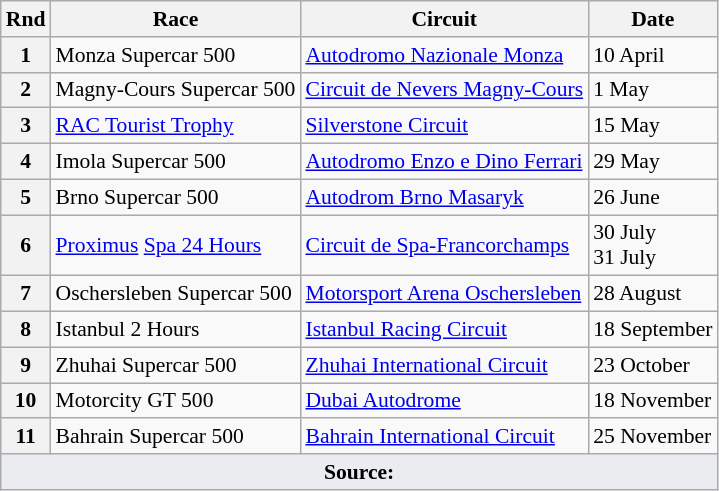<table class="wikitable" style="font-size: 90%;">
<tr>
<th>Rnd</th>
<th>Race</th>
<th>Circuit</th>
<th>Date</th>
</tr>
<tr>
<th>1</th>
<td> Monza Supercar 500</td>
<td><a href='#'>Autodromo Nazionale Monza</a></td>
<td>10 April</td>
</tr>
<tr>
<th>2</th>
<td> Magny-Cours Supercar 500</td>
<td><a href='#'>Circuit de Nevers Magny-Cours</a></td>
<td>1 May</td>
</tr>
<tr>
<th>3</th>
<td> <a href='#'>RAC Tourist Trophy</a></td>
<td><a href='#'>Silverstone Circuit</a></td>
<td>15 May</td>
</tr>
<tr>
<th>4</th>
<td> Imola Supercar 500</td>
<td><a href='#'>Autodromo Enzo e Dino Ferrari</a></td>
<td>29 May</td>
</tr>
<tr>
<th>5</th>
<td> Brno Supercar 500</td>
<td><a href='#'>Autodrom Brno Masaryk</a></td>
<td>26 June</td>
</tr>
<tr>
<th>6</th>
<td> <a href='#'>Proximus</a> <a href='#'>Spa 24 Hours</a></td>
<td><a href='#'>Circuit de Spa-Francorchamps</a></td>
<td>30 July<br>31 July</td>
</tr>
<tr>
<th>7</th>
<td> Oschersleben Supercar 500</td>
<td><a href='#'>Motorsport Arena Oschersleben</a></td>
<td>28 August</td>
</tr>
<tr>
<th>8</th>
<td> Istanbul 2 Hours</td>
<td><a href='#'>Istanbul Racing Circuit</a></td>
<td>18 September</td>
</tr>
<tr>
<th>9</th>
<td> Zhuhai Supercar 500</td>
<td><a href='#'>Zhuhai International Circuit</a></td>
<td>23 October</td>
</tr>
<tr>
<th>10</th>
<td> Motorcity GT 500</td>
<td><a href='#'>Dubai Autodrome</a></td>
<td>18 November</td>
</tr>
<tr>
<th>11</th>
<td> Bahrain Supercar 500</td>
<td><a href='#'>Bahrain International Circuit</a></td>
<td>25 November</td>
</tr>
<tr class="sortbottom">
<td colspan="4" style="background-color:#EAECF0;text-align:center"><strong>Source:</strong></td>
</tr>
</table>
